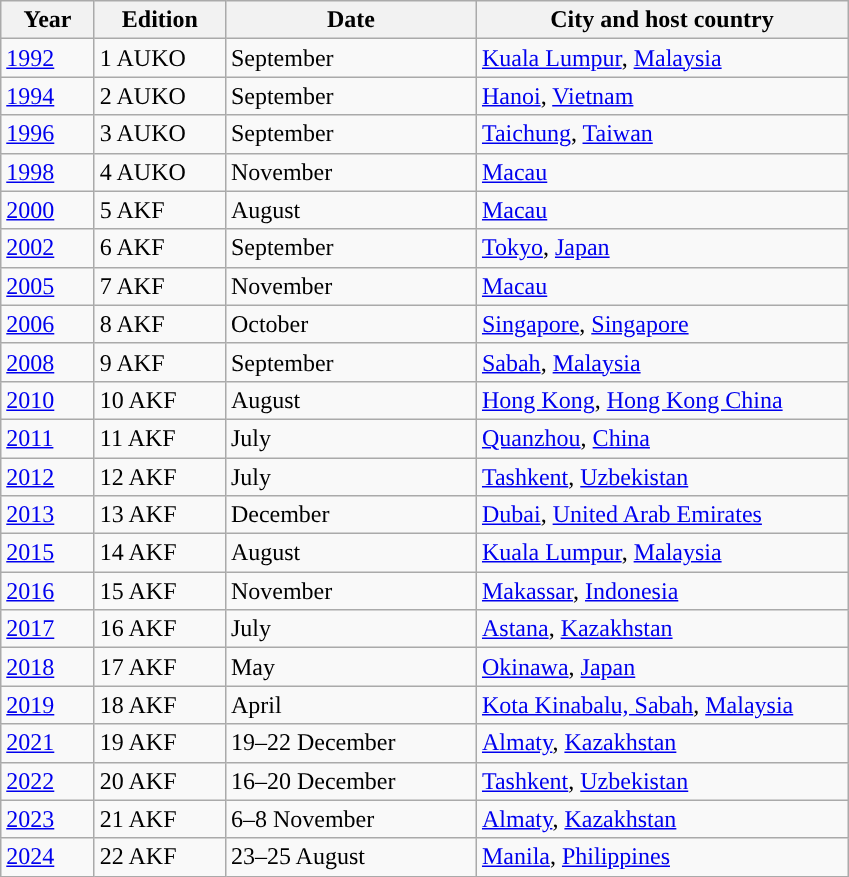<table class="wikitable">
<tr>
<th style="width: 55px;">Year</th>
<th style="width: 80px;">Edition</th>
<th style="width: 160px;">Date</th>
<th style="width: 240px;">City and host country</th>
</tr>
<tr>
<td><a href='#'>1992</a></td>
<td>1 AUKO</td>
<td>September</td>
<td align="left"> <a href='#'>Kuala Lumpur</a>, <a href='#'>Malaysia</a></td>
</tr>
<tr>
<td><a href='#'>1994</a></td>
<td>2 AUKO</td>
<td>September</td>
<td align="left"> <a href='#'>Hanoi</a>, <a href='#'>Vietnam</a></td>
</tr>
<tr>
<td><a href='#'>1996</a></td>
<td>3 AUKO</td>
<td>September</td>
<td align="left"> <a href='#'>Taichung</a>, <a href='#'>Taiwan</a></td>
</tr>
<tr>
<td><a href='#'>1998</a></td>
<td>4 AUKO</td>
<td>November</td>
<td align="left"> <a href='#'>Macau</a></td>
</tr>
<tr>
<td><a href='#'>2000</a></td>
<td>5 AKF</td>
<td>August</td>
<td align="left"> <a href='#'>Macau</a></td>
</tr>
<tr>
<td><a href='#'>2002</a></td>
<td>6 AKF</td>
<td>September</td>
<td align="left"> <a href='#'>Tokyo</a>, <a href='#'>Japan</a></td>
</tr>
<tr>
<td><a href='#'>2005</a></td>
<td>7 AKF</td>
<td>November</td>
<td align="left"> <a href='#'>Macau</a></td>
</tr>
<tr>
<td><a href='#'>2006</a></td>
<td>8 AKF</td>
<td>October</td>
<td align="left"> <a href='#'>Singapore</a>, <a href='#'>Singapore</a></td>
</tr>
<tr>
<td><a href='#'>2008</a></td>
<td>9 AKF</td>
<td>September</td>
<td align="left"> <a href='#'>Sabah</a>, <a href='#'>Malaysia</a></td>
</tr>
<tr>
<td><a href='#'>2010</a></td>
<td>10 AKF</td>
<td>August</td>
<td align="left"> <a href='#'>Hong Kong</a>, <a href='#'>Hong Kong China</a></td>
</tr>
<tr>
<td><a href='#'>2011</a></td>
<td>11 AKF</td>
<td>July</td>
<td align="left"> <a href='#'>Quanzhou</a>, <a href='#'>China</a></td>
</tr>
<tr>
<td><a href='#'>2012</a></td>
<td>12 AKF</td>
<td>July</td>
<td align="left"> <a href='#'>Tashkent</a>, <a href='#'>Uzbekistan</a></td>
</tr>
<tr>
<td><a href='#'>2013</a></td>
<td>13 AKF</td>
<td>December</td>
<td align="left"> <a href='#'>Dubai</a>, <a href='#'>United Arab Emirates</a></td>
</tr>
<tr>
<td><a href='#'>2015</a></td>
<td>14 AKF</td>
<td>August</td>
<td align="left"> <a href='#'>Kuala Lumpur</a>, <a href='#'>Malaysia</a></td>
</tr>
<tr>
<td><a href='#'>2016</a></td>
<td>15 AKF</td>
<td>November</td>
<td align="left"> <a href='#'>Makassar</a>, <a href='#'>Indonesia</a></td>
</tr>
<tr>
<td><a href='#'>2017</a></td>
<td>16 AKF</td>
<td>July</td>
<td align="left"> <a href='#'>Astana</a>, <a href='#'>Kazakhstan</a></td>
</tr>
<tr>
<td><a href='#'>2018</a></td>
<td>17 AKF</td>
<td>May</td>
<td align="left"> <a href='#'>Okinawa</a>, <a href='#'>Japan</a></td>
</tr>
<tr>
<td><a href='#'>2019</a></td>
<td>18 AKF</td>
<td>April</td>
<td align="left"> <a href='#'>Kota Kinabalu, Sabah</a>, <a href='#'>Malaysia</a></td>
</tr>
<tr>
<td><a href='#'>2021</a></td>
<td>19 AKF</td>
<td>19–22 December</td>
<td align="left"> <a href='#'>Almaty</a>, <a href='#'>Kazakhstan</a></td>
</tr>
<tr>
<td><a href='#'>2022</a></td>
<td>20 AKF</td>
<td>16–20 December</td>
<td align="left"> <a href='#'>Tashkent</a>, <a href='#'>Uzbekistan</a></td>
</tr>
<tr>
<td><a href='#'>2023</a></td>
<td>21 AKF</td>
<td>6–8 November</td>
<td align="left"> <a href='#'>Almaty</a>, <a href='#'>Kazakhstan</a></td>
</tr>
<tr>
<td><a href='#'>2024</a></td>
<td>22 AKF</td>
<td>23–25 August</td>
<td align="left"> <a href='#'>Manila</a>, <a href='#'>Philippines</a></td>
</tr>
</table>
